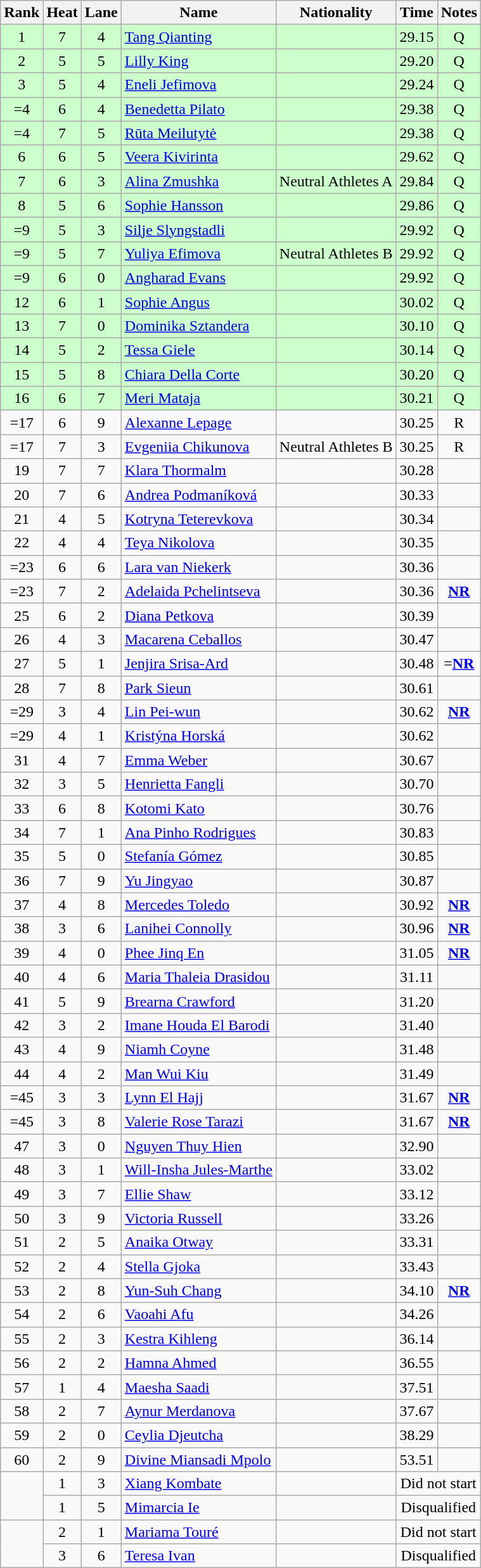<table class="wikitable sortable" style="text-align:center">
<tr>
<th>Rank</th>
<th>Heat</th>
<th>Lane</th>
<th>Name</th>
<th>Nationality</th>
<th>Time</th>
<th>Notes</th>
</tr>
<tr bgcolor=ccffcc>
<td>1</td>
<td>7</td>
<td>4</td>
<td align="left"><a href='#'>Tang Qianting</a></td>
<td align="left"></td>
<td>29.15</td>
<td>Q</td>
</tr>
<tr bgcolor=ccffcc>
<td>2</td>
<td>5</td>
<td>5</td>
<td align="left"><a href='#'>Lilly King</a></td>
<td align="left"></td>
<td>29.20</td>
<td>Q</td>
</tr>
<tr bgcolor=ccffcc>
<td>3</td>
<td>5</td>
<td>4</td>
<td align="left"><a href='#'>Eneli Jefimova</a></td>
<td align="left"></td>
<td>29.24</td>
<td>Q</td>
</tr>
<tr bgcolor=ccffcc>
<td>=4</td>
<td>6</td>
<td>4</td>
<td align="left"><a href='#'>Benedetta Pilato</a></td>
<td align="left"></td>
<td>29.38</td>
<td>Q</td>
</tr>
<tr bgcolor=ccffcc>
<td>=4</td>
<td>7</td>
<td>5</td>
<td align="left"><a href='#'>Rūta Meilutytė</a></td>
<td align="left"></td>
<td>29.38</td>
<td>Q</td>
</tr>
<tr bgcolor=ccffcc>
<td>6</td>
<td>6</td>
<td>5</td>
<td align="left"><a href='#'>Veera Kivirinta</a></td>
<td align="left"></td>
<td>29.62</td>
<td>Q</td>
</tr>
<tr bgcolor=ccffcc>
<td>7</td>
<td>6</td>
<td>3</td>
<td align="left"><a href='#'>Alina Zmushka</a></td>
<td align="left"> Neutral Athletes A</td>
<td>29.84</td>
<td>Q</td>
</tr>
<tr bgcolor=ccffcc>
<td>8</td>
<td>5</td>
<td>6</td>
<td align="left"><a href='#'>Sophie Hansson</a></td>
<td align="left"></td>
<td>29.86</td>
<td>Q</td>
</tr>
<tr bgcolor=ccffcc>
<td>=9</td>
<td>5</td>
<td>3</td>
<td align="left"><a href='#'>Silje Slyngstadli</a></td>
<td align="left"></td>
<td>29.92</td>
<td>Q</td>
</tr>
<tr bgcolor=ccffcc>
<td>=9</td>
<td>5</td>
<td>7</td>
<td align="left"><a href='#'>Yuliya Efimova</a></td>
<td align="left"> Neutral Athletes B</td>
<td>29.92</td>
<td>Q</td>
</tr>
<tr bgcolor=ccffcc>
<td>=9</td>
<td>6</td>
<td>0</td>
<td align="left"><a href='#'>Angharad Evans</a></td>
<td align="left"></td>
<td>29.92</td>
<td>Q</td>
</tr>
<tr bgcolor=ccffcc>
<td>12</td>
<td>6</td>
<td>1</td>
<td align="left"><a href='#'>Sophie Angus</a></td>
<td align="left"></td>
<td>30.02</td>
<td>Q</td>
</tr>
<tr bgcolor=ccffcc>
<td>13</td>
<td>7</td>
<td>0</td>
<td align="left"><a href='#'>Dominika Sztandera</a></td>
<td align="left"></td>
<td>30.10</td>
<td>Q</td>
</tr>
<tr bgcolor=ccffcc>
<td>14</td>
<td>5</td>
<td>2</td>
<td align="left"><a href='#'>Tessa Giele</a></td>
<td align="left"></td>
<td>30.14</td>
<td>Q</td>
</tr>
<tr bgcolor=ccffcc>
<td>15</td>
<td>5</td>
<td>8</td>
<td align="left"><a href='#'>Chiara Della Corte</a></td>
<td align="left"></td>
<td>30.20</td>
<td>Q</td>
</tr>
<tr bgcolor=ccffcc>
<td>16</td>
<td>6</td>
<td>7</td>
<td align="left"><a href='#'>Meri Mataja</a></td>
<td align="left"></td>
<td>30.21</td>
<td>Q</td>
</tr>
<tr>
<td>=17</td>
<td>6</td>
<td>9</td>
<td align="left"><a href='#'>Alexanne Lepage</a></td>
<td align="left"></td>
<td>30.25</td>
<td>R</td>
</tr>
<tr>
<td>=17</td>
<td>7</td>
<td>3</td>
<td align="left"><a href='#'>Evgeniia Chikunova</a></td>
<td align="left"> Neutral Athletes B</td>
<td>30.25</td>
<td>R</td>
</tr>
<tr>
<td>19</td>
<td>7</td>
<td>7</td>
<td align="left"><a href='#'>Klara Thormalm</a></td>
<td align="left"></td>
<td>30.28</td>
<td></td>
</tr>
<tr>
<td>20</td>
<td>7</td>
<td>6</td>
<td align="left"><a href='#'>Andrea Podmaníková</a></td>
<td align="left"></td>
<td>30.33</td>
<td></td>
</tr>
<tr>
<td>21</td>
<td>4</td>
<td>5</td>
<td align="left"><a href='#'>Kotryna Teterevkova</a></td>
<td align="left"></td>
<td>30.34</td>
<td></td>
</tr>
<tr>
<td>22</td>
<td>4</td>
<td>4</td>
<td align="left"><a href='#'>Teya Nikolova</a></td>
<td align="left"></td>
<td>30.35</td>
<td></td>
</tr>
<tr>
<td>=23</td>
<td>6</td>
<td>6</td>
<td align="left"><a href='#'>Lara van Niekerk</a></td>
<td align="left"></td>
<td>30.36</td>
<td></td>
</tr>
<tr>
<td>=23</td>
<td>7</td>
<td>2</td>
<td align="left"><a href='#'>Adelaida Pchelintseva</a></td>
<td align="left"></td>
<td>30.36</td>
<td><strong><a href='#'>NR</a></strong></td>
</tr>
<tr>
<td>25</td>
<td>6</td>
<td>2</td>
<td align="left"><a href='#'>Diana Petkova</a></td>
<td align="left"></td>
<td>30.39</td>
<td></td>
</tr>
<tr>
<td>26</td>
<td>4</td>
<td>3</td>
<td align="left"><a href='#'>Macarena Ceballos</a></td>
<td align="left"></td>
<td>30.47</td>
<td></td>
</tr>
<tr>
<td>27</td>
<td>5</td>
<td>1</td>
<td align="left"><a href='#'>Jenjira Srisa-Ard</a></td>
<td align="left"></td>
<td>30.48</td>
<td>=<strong><a href='#'>NR</a></strong></td>
</tr>
<tr>
<td>28</td>
<td>7</td>
<td>8</td>
<td align="left"><a href='#'>Park Sieun</a></td>
<td align="left"></td>
<td>30.61</td>
<td></td>
</tr>
<tr>
<td>=29</td>
<td>3</td>
<td>4</td>
<td align="left"><a href='#'>Lin Pei-wun</a></td>
<td align="left"></td>
<td>30.62</td>
<td><strong><a href='#'>NR</a></strong></td>
</tr>
<tr>
<td>=29</td>
<td>4</td>
<td>1</td>
<td align="left"><a href='#'>Kristýna Horská</a></td>
<td align="left"></td>
<td>30.62</td>
<td></td>
</tr>
<tr>
<td>31</td>
<td>4</td>
<td>7</td>
<td align="left"><a href='#'>Emma Weber</a></td>
<td align="left"></td>
<td>30.67</td>
<td></td>
</tr>
<tr>
<td>32</td>
<td>3</td>
<td>5</td>
<td align="left"><a href='#'>Henrietta Fangli</a></td>
<td align="left"></td>
<td>30.70</td>
<td></td>
</tr>
<tr>
<td>33</td>
<td>6</td>
<td>8</td>
<td align="left"><a href='#'>Kotomi Kato</a></td>
<td align="left"></td>
<td>30.76</td>
<td></td>
</tr>
<tr>
<td>34</td>
<td>7</td>
<td>1</td>
<td align="left"><a href='#'>Ana Pinho Rodrigues</a></td>
<td align="left"></td>
<td>30.83</td>
<td></td>
</tr>
<tr>
<td>35</td>
<td>5</td>
<td>0</td>
<td align="left"><a href='#'>Stefanía Gómez</a></td>
<td align="left"></td>
<td>30.85</td>
<td></td>
</tr>
<tr>
<td>36</td>
<td>7</td>
<td>9</td>
<td align="left"><a href='#'>Yu Jingyao</a></td>
<td align="left"></td>
<td>30.87</td>
<td></td>
</tr>
<tr>
<td>37</td>
<td>4</td>
<td>8</td>
<td align="left"><a href='#'>Mercedes Toledo</a></td>
<td align="left"></td>
<td>30.92</td>
<td><strong><a href='#'>NR</a></strong></td>
</tr>
<tr>
<td>38</td>
<td>3</td>
<td>6</td>
<td align="left"><a href='#'>Lanihei Connolly</a></td>
<td align="left"></td>
<td>30.96</td>
<td><strong><a href='#'>NR</a></strong></td>
</tr>
<tr>
<td>39</td>
<td>4</td>
<td>0</td>
<td align="left"><a href='#'>Phee Jinq En</a></td>
<td align="left"></td>
<td>31.05</td>
<td><strong><a href='#'>NR</a></strong></td>
</tr>
<tr>
<td>40</td>
<td>4</td>
<td>6</td>
<td align="left"><a href='#'>Maria Thaleia Drasidou</a></td>
<td align="left"></td>
<td>31.11</td>
<td></td>
</tr>
<tr>
<td>41</td>
<td>5</td>
<td>9</td>
<td align="left"><a href='#'>Brearna Crawford</a></td>
<td align="left"></td>
<td>31.20</td>
<td></td>
</tr>
<tr>
<td>42</td>
<td>3</td>
<td>2</td>
<td align="left"><a href='#'>Imane Houda El Barodi</a></td>
<td align="left"></td>
<td>31.40</td>
<td></td>
</tr>
<tr>
<td>43</td>
<td>4</td>
<td>9</td>
<td align="left"><a href='#'>Niamh Coyne</a></td>
<td align="left"></td>
<td>31.48</td>
<td></td>
</tr>
<tr>
<td>44</td>
<td>4</td>
<td>2</td>
<td align="left"><a href='#'>Man Wui Kiu</a></td>
<td align="left"></td>
<td>31.49</td>
<td></td>
</tr>
<tr>
<td>=45</td>
<td>3</td>
<td>3</td>
<td align="left"><a href='#'>Lynn El Hajj</a></td>
<td align="left"></td>
<td>31.67</td>
<td><strong><a href='#'>NR</a></strong></td>
</tr>
<tr>
<td>=45</td>
<td>3</td>
<td>8</td>
<td align="left"><a href='#'>Valerie Rose Tarazi</a></td>
<td align="left"></td>
<td>31.67</td>
<td><strong><a href='#'>NR</a></strong></td>
</tr>
<tr>
<td>47</td>
<td>3</td>
<td>0</td>
<td align="left"><a href='#'>Nguyen Thuy Hien</a></td>
<td align="left"></td>
<td>32.90</td>
<td></td>
</tr>
<tr>
<td>48</td>
<td>3</td>
<td>1</td>
<td align="left"><a href='#'>Will-Insha Jules-Marthe</a></td>
<td align="left"></td>
<td>33.02</td>
<td></td>
</tr>
<tr>
<td>49</td>
<td>3</td>
<td>7</td>
<td align="left"><a href='#'>Ellie Shaw</a></td>
<td align="left"></td>
<td>33.12</td>
<td></td>
</tr>
<tr>
<td>50</td>
<td>3</td>
<td>9</td>
<td align="left"><a href='#'>Victoria Russell</a></td>
<td align="left"></td>
<td>33.26</td>
<td></td>
</tr>
<tr>
<td>51</td>
<td>2</td>
<td>5</td>
<td align="left"><a href='#'>Anaika Otway</a></td>
<td align="left"></td>
<td>33.31</td>
<td></td>
</tr>
<tr>
<td>52</td>
<td>2</td>
<td>4</td>
<td align="left"><a href='#'>Stella Gjoka</a></td>
<td align="left"></td>
<td>33.43</td>
<td></td>
</tr>
<tr>
<td>53</td>
<td>2</td>
<td>8</td>
<td align="left"><a href='#'>Yun-Suh Chang</a></td>
<td align="left"></td>
<td>34.10</td>
<td><strong><a href='#'>NR</a></strong></td>
</tr>
<tr>
<td>54</td>
<td>2</td>
<td>6</td>
<td align="left"><a href='#'>Vaoahi Afu</a></td>
<td align="left"></td>
<td>34.26</td>
<td></td>
</tr>
<tr>
<td>55</td>
<td>2</td>
<td>3</td>
<td align="left"><a href='#'>Kestra Kihleng</a></td>
<td align="left"></td>
<td>36.14</td>
<td></td>
</tr>
<tr>
<td>56</td>
<td>2</td>
<td>2</td>
<td align="left"><a href='#'>Hamna Ahmed</a></td>
<td align="left"></td>
<td>36.55</td>
<td></td>
</tr>
<tr>
<td>57</td>
<td>1</td>
<td>4</td>
<td align="left"><a href='#'>Maesha Saadi</a></td>
<td align="left"></td>
<td>37.51</td>
<td></td>
</tr>
<tr>
<td>58</td>
<td>2</td>
<td>7</td>
<td align="left"><a href='#'>Aynur Merdanova</a></td>
<td align="left"></td>
<td>37.67</td>
<td></td>
</tr>
<tr>
<td>59</td>
<td>2</td>
<td>0</td>
<td align="left"><a href='#'>Ceylia Djeutcha</a></td>
<td align="left"></td>
<td>38.29</td>
<td></td>
</tr>
<tr>
<td>60</td>
<td>2</td>
<td>9</td>
<td align="left"><a href='#'>Divine Miansadi Mpolo</a></td>
<td align="left"></td>
<td>53.51</td>
<td></td>
</tr>
<tr>
<td rowspan="2"></td>
<td>1</td>
<td>3</td>
<td align="left"><a href='#'>Xiang Kombate</a></td>
<td align="left"></td>
<td colspan="2">Did not start</td>
</tr>
<tr>
<td>1</td>
<td>5</td>
<td align="left"><a href='#'>Mimarcia Ie</a></td>
<td align="left"></td>
<td colspan="2">Disqualified</td>
</tr>
<tr>
<td rowspan="2"></td>
<td>2</td>
<td>1</td>
<td align="left"><a href='#'>Mariama Touré</a></td>
<td align="left"></td>
<td colspan="2">Did not start</td>
</tr>
<tr>
<td>3</td>
<td>6</td>
<td align="left"><a href='#'>Teresa Ivan</a></td>
<td align="left"></td>
<td colspan="2">Disqualified</td>
</tr>
</table>
